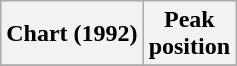<table class="wikitable plainrowheaders">
<tr>
<th scope="col">Chart (1992)</th>
<th scope="col">Peak<br>position</th>
</tr>
<tr>
</tr>
</table>
